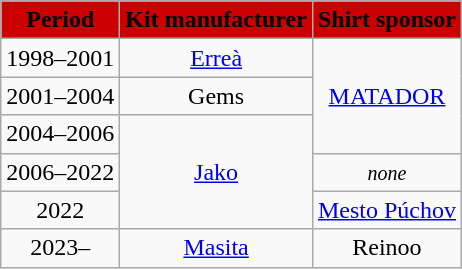<table class="wikitable" style="text-align:center;margin-left:1em">
<tr>
<th style="color:black; background:#CC0000;">Period</th>
<th style="color:black; background:#CC0000;">Kit manufacturer</th>
<th style="color:black; background:#CC0000;">Shirt sponsor</th>
</tr>
<tr>
<td>1998–2001</td>
<td><a href='#'>Erreà</a></td>
<td rowspan="3"><a href='#'>MATADOR</a></td>
</tr>
<tr>
<td>2001–2004</td>
<td>Gems</td>
</tr>
<tr>
<td>2004–2006</td>
<td rowspan="3"><a href='#'>Jako</a></td>
</tr>
<tr>
<td>2006–2022</td>
<td><small><em>none</em></small></td>
</tr>
<tr>
<td>2022</td>
<td><a href='#'>Mesto Púchov</a></td>
</tr>
<tr>
<td>2023–</td>
<td><a href='#'>Masita</a></td>
<td>Reinoo</td>
</tr>
</table>
